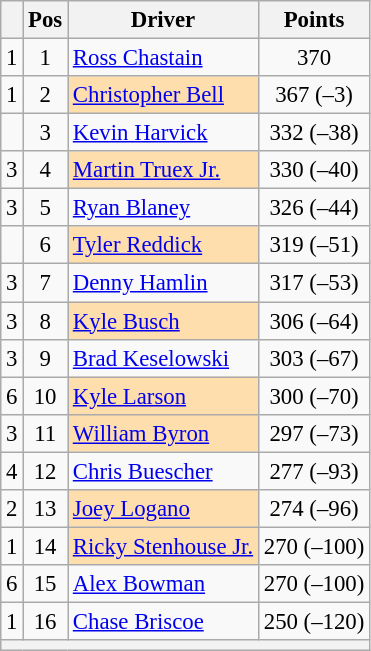<table class="wikitable" style="font-size: 95%;">
<tr>
<th></th>
<th>Pos</th>
<th>Driver</th>
<th>Points</th>
</tr>
<tr>
<td align="left"> 1</td>
<td style="text-align:center;">1</td>
<td><a href='#'>Ross Chastain</a></td>
<td style="text-align:center;">370</td>
</tr>
<tr>
<td align="left"> 1</td>
<td style="text-align:center;">2</td>
<td style="background:#FFDEAD;"><a href='#'>Christopher Bell</a></td>
<td style="text-align:center;">367 (–3)</td>
</tr>
<tr>
<td align="left"></td>
<td style="text-align:center;">3</td>
<td><a href='#'>Kevin Harvick</a></td>
<td style="text-align:center;">332 (–38)</td>
</tr>
<tr>
<td align="left"> 3</td>
<td style="text-align:center;">4</td>
<td style="background:#FFDEAD;"><a href='#'>Martin Truex Jr.</a></td>
<td style="text-align:center;">330 (–40)</td>
</tr>
<tr>
<td align="left"> 3</td>
<td style="text-align:center;">5</td>
<td><a href='#'>Ryan Blaney</a></td>
<td style="text-align:center;">326 (–44)</td>
</tr>
<tr>
<td align="left"></td>
<td style="text-align:center;">6</td>
<td style="background:#FFDEAD;"><a href='#'>Tyler Reddick</a></td>
<td style="text-align:center;">319 (–51)</td>
</tr>
<tr>
<td align="left"> 3</td>
<td style="text-align:center;">7</td>
<td><a href='#'>Denny Hamlin</a></td>
<td style="text-align:center;">317 (–53)</td>
</tr>
<tr>
<td align="left"> 3</td>
<td style="text-align:center;">8</td>
<td style="background:#FFDEAD;"><a href='#'>Kyle Busch</a></td>
<td style="text-align:center;">306 (–64)</td>
</tr>
<tr>
<td align="left"> 3</td>
<td style="text-align:center;">9</td>
<td><a href='#'>Brad Keselowski</a></td>
<td style="text-align:center;">303 (–67)</td>
</tr>
<tr>
<td align="left"> 6</td>
<td style="text-align:center;">10</td>
<td style="background:#FFDEAD;"><a href='#'>Kyle Larson</a></td>
<td style="text-align:center;">300 (–70)</td>
</tr>
<tr>
<td align="left"> 3</td>
<td style="text-align:center;">11</td>
<td style="background:#FFDEAD;"><a href='#'>William Byron</a></td>
<td style="text-align:center;">297 (–73)</td>
</tr>
<tr>
<td align="left"> 4</td>
<td style="text-align:center;">12</td>
<td><a href='#'>Chris Buescher</a></td>
<td style="text-align:center;">277 (–93)</td>
</tr>
<tr>
<td align="left"> 2</td>
<td style="text-align:center;">13</td>
<td style="background:#FFDEAD;"><a href='#'>Joey Logano</a></td>
<td style="text-align:center;">274 (–96)</td>
</tr>
<tr>
<td align="left"> 1</td>
<td style="text-align:center;">14</td>
<td style="background:#FFDEAD;"><a href='#'>Ricky Stenhouse Jr.</a></td>
<td style="text-align:center;">270 (–100)</td>
</tr>
<tr>
<td align="left"> 6</td>
<td style="text-align:center;">15</td>
<td><a href='#'>Alex Bowman</a></td>
<td style="text-align:center;">270 (–100)</td>
</tr>
<tr>
<td align="left"> 1</td>
<td style="text-align:center;">16</td>
<td><a href='#'>Chase Briscoe</a></td>
<td style="text-align:center;">250 (–120)</td>
</tr>
<tr class="sortbottom">
<th colspan="9"></th>
</tr>
</table>
